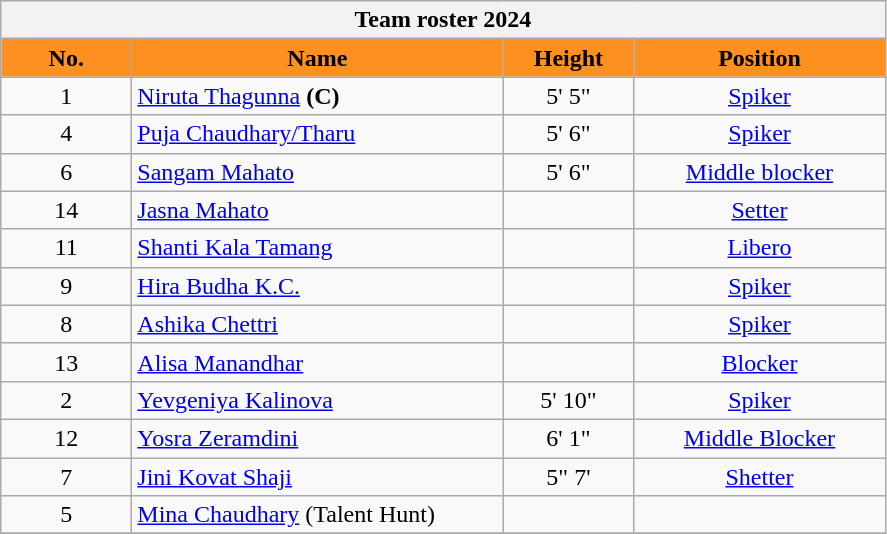<table class="wikitable sortable" style="font-size:100%; text-align:center;">
<tr>
<th colspan=6>Team roster 2024</th>
</tr>
<tr>
<th style="width:5em; color:#000000; background-color:#Fd9020">No.</th>
<th style="width:15em; color:#000000; background-color:#Fd9020">Name</th>
<th style="width:5em; color:#000000; background-color:#Fd9020">Height</th>
<th style="width:10em; color:#000000; background-color:#Fd9020">Position</th>
</tr>
<tr>
<td>1</td>
<td align=left> <a href='#'>Niruta Thagunna</a> <strong>(C)</strong></td>
<td>5' 5"</td>
<td><a href='#'>Spiker</a></td>
</tr>
<tr>
<td>4</td>
<td align=left> <a href='#'>Puja Chaudhary/Tharu</a></td>
<td>5' 6"</td>
<td><a href='#'>Spiker</a></td>
</tr>
<tr>
<td>6</td>
<td align=left> <a href='#'>Sangam Mahato</a></td>
<td>5' 6"</td>
<td><a href='#'>Middle blocker</a></td>
</tr>
<tr>
<td>14</td>
<td align=left> <a href='#'>Jasna Mahato</a></td>
<td></td>
<td><a href='#'>Setter</a></td>
</tr>
<tr>
<td>11</td>
<td align=left> <a href='#'>Shanti Kala Tamang</a></td>
<td></td>
<td><a href='#'>Libero</a></td>
</tr>
<tr>
<td>9</td>
<td align=left> <a href='#'>Hira Budha K.C.</a></td>
<td></td>
<td><a href='#'>Spiker</a></td>
</tr>
<tr>
<td>8</td>
<td align=left> <a href='#'>Ashika Chettri</a></td>
<td></td>
<td><a href='#'>Spiker</a></td>
</tr>
<tr>
<td>13</td>
<td align=left> <a href='#'>Alisa Manandhar</a></td>
<td></td>
<td><a href='#'>Blocker</a></td>
</tr>
<tr>
<td>2</td>
<td align=left> <a href='#'>Yevgeniya Kalinova</a></td>
<td>5' 10"</td>
<td><a href='#'>Spiker</a></td>
</tr>
<tr>
<td>12</td>
<td align=left> <a href='#'>Yosra Zeramdini</a></td>
<td>6' 1"</td>
<td><a href='#'>Middle Blocker</a></td>
</tr>
<tr>
<td>7</td>
<td align=left> <a href='#'>Jini Kovat Shaji</a></td>
<td>5" 7'</td>
<td><a href='#'>Shetter</a></td>
</tr>
<tr>
<td>5</td>
<td align=left> <a href='#'>Mina Chaudhary</a> (Talent Hunt)</td>
<td></td>
<td></td>
</tr>
<tr>
</tr>
</table>
